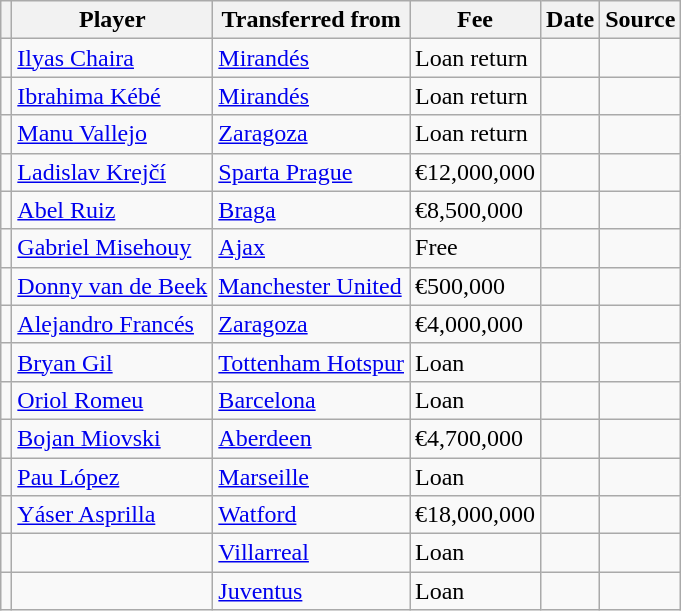<table class="wikitable plainrowheaders sortable">
<tr>
<th></th>
<th scope="col">Player</th>
<th>Transferred from</th>
<th style="width: 65px;">Fee</th>
<th scope="col">Date</th>
<th scope="col">Source</th>
</tr>
<tr>
<td align="center"></td>
<td> <a href='#'>Ilyas Chaira</a></td>
<td> <a href='#'>Mirandés</a></td>
<td>Loan return</td>
<td></td>
<td></td>
</tr>
<tr>
<td align="center"></td>
<td> <a href='#'>Ibrahima Kébé</a></td>
<td> <a href='#'>Mirandés</a></td>
<td>Loan return</td>
<td></td>
<td></td>
</tr>
<tr>
<td align="center"></td>
<td> <a href='#'>Manu Vallejo</a></td>
<td> <a href='#'>Zaragoza</a></td>
<td>Loan return</td>
<td></td>
<td></td>
</tr>
<tr>
<td align="center"></td>
<td> <a href='#'>Ladislav Krejčí</a></td>
<td> <a href='#'>Sparta Prague</a></td>
<td>€12,000,000</td>
<td></td>
<td></td>
</tr>
<tr>
<td align="center"></td>
<td> <a href='#'>Abel Ruiz</a></td>
<td> <a href='#'>Braga</a></td>
<td>€8,500,000</td>
<td></td>
<td></td>
</tr>
<tr>
<td align="center"></td>
<td> <a href='#'>Gabriel Misehouy</a></td>
<td> <a href='#'>Ajax</a></td>
<td>Free</td>
<td></td>
<td></td>
</tr>
<tr>
<td align="center"></td>
<td> <a href='#'>Donny van de Beek</a></td>
<td> <a href='#'>Manchester United</a></td>
<td>€500,000</td>
<td></td>
<td></td>
</tr>
<tr>
<td align="center"></td>
<td> <a href='#'>Alejandro Francés</a></td>
<td> <a href='#'>Zaragoza</a></td>
<td>€4,000,000</td>
<td></td>
<td></td>
</tr>
<tr>
<td align="center"></td>
<td> <a href='#'>Bryan Gil</a></td>
<td> <a href='#'>Tottenham Hotspur</a></td>
<td>Loan</td>
<td></td>
<td></td>
</tr>
<tr>
<td align="center"></td>
<td> <a href='#'>Oriol Romeu</a></td>
<td> <a href='#'>Barcelona</a></td>
<td>Loan</td>
<td></td>
<td></td>
</tr>
<tr>
<td align="center"></td>
<td> <a href='#'>Bojan Miovski</a></td>
<td> <a href='#'>Aberdeen</a></td>
<td>€4,700,000</td>
<td></td>
<td></td>
</tr>
<tr>
<td align="center"></td>
<td> <a href='#'>Pau López</a></td>
<td> <a href='#'>Marseille</a></td>
<td>Loan</td>
<td></td>
<td></td>
</tr>
<tr>
<td align="center"></td>
<td> <a href='#'>Yáser Asprilla</a></td>
<td> <a href='#'>Watford</a></td>
<td>€18,000,000</td>
<td></td>
<td></td>
</tr>
<tr>
<td align="center"></td>
<td></td>
<td> <a href='#'>Villarreal</a></td>
<td>Loan</td>
<td></td>
<td></td>
</tr>
<tr>
<td align="center"></td>
<td></td>
<td> <a href='#'>Juventus</a></td>
<td>Loan</td>
<td></td>
<td></td>
</tr>
</table>
